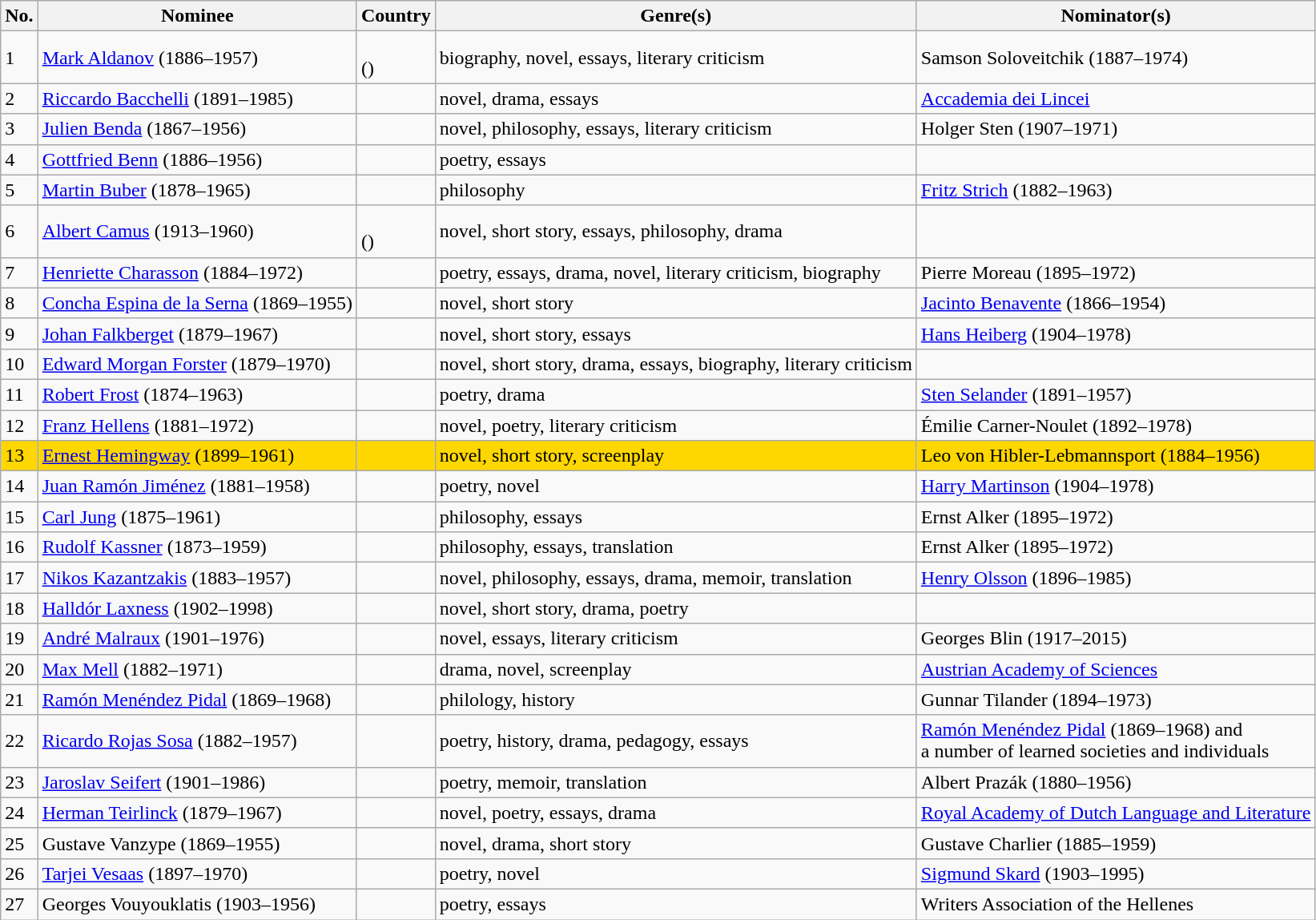<table class="sortable wikitable mw-collapsible">
<tr>
<th scope=col>No.</th>
<th scope=col>Nominee</th>
<th scope=col>Country</th>
<th scope=col>Genre(s)</th>
<th scope=col>Nominator(s)</th>
</tr>
<tr>
<td>1</td>
<td><a href='#'>Mark Aldanov</a> (1886–1957)</td>
<td><br>()<br></td>
<td>biography, novel, essays, literary criticism</td>
<td>Samson Soloveitchik (1887–1974)</td>
</tr>
<tr>
<td>2</td>
<td><a href='#'>Riccardo Bacchelli</a> (1891–1985)</td>
<td></td>
<td>novel, drama, essays</td>
<td><a href='#'>Accademia dei Lincei</a></td>
</tr>
<tr>
<td>3</td>
<td><a href='#'>Julien Benda</a> (1867–1956)</td>
<td></td>
<td>novel, philosophy, essays, literary criticism</td>
<td>Holger Sten (1907–1971)</td>
</tr>
<tr>
<td>4</td>
<td><a href='#'>Gottfried Benn</a> (1886–1956)</td>
<td></td>
<td>poetry, essays</td>
<td></td>
</tr>
<tr>
<td>5</td>
<td><a href='#'>Martin Buber</a> (1878–1965)</td>
<td><br></td>
<td>philosophy</td>
<td><a href='#'>Fritz Strich</a> (1882–1963)</td>
</tr>
<tr>
<td>6</td>
<td><a href='#'>Albert Camus</a> (1913–1960)</td>
<td><br>()</td>
<td>novel, short story, essays, philosophy, drama</td>
<td></td>
</tr>
<tr>
<td>7</td>
<td><a href='#'>Henriette Charasson</a> (1884–1972)</td>
<td></td>
<td>poetry, essays, drama, novel, literary criticism, biography</td>
<td>Pierre Moreau (1895–1972)</td>
</tr>
<tr>
<td>8</td>
<td><a href='#'>Concha Espina de la Serna</a> (1869–1955)</td>
<td></td>
<td>novel, short story</td>
<td><a href='#'>Jacinto Benavente</a> (1866–1954)</td>
</tr>
<tr>
<td>9</td>
<td><a href='#'>Johan Falkberget</a> (1879–1967)</td>
<td></td>
<td>novel, short story, essays</td>
<td><a href='#'>Hans Heiberg</a> (1904–1978)</td>
</tr>
<tr>
<td>10</td>
<td><a href='#'>Edward Morgan Forster</a> (1879–1970)</td>
<td></td>
<td>novel, short story, drama, essays, biography, literary criticism</td>
<td></td>
</tr>
<tr>
<td>11</td>
<td><a href='#'>Robert Frost</a> (1874–1963)</td>
<td></td>
<td>poetry, drama</td>
<td><a href='#'>Sten Selander</a> (1891–1957)</td>
</tr>
<tr>
<td>12</td>
<td><a href='#'>Franz Hellens</a> (1881–1972)</td>
<td></td>
<td>novel, poetry, literary criticism</td>
<td>Émilie Carner-Noulet (1892–1978)</td>
</tr>
<tr>
<td style="background:gold;white-space:nowrap">13</td>
<td style="background:gold;white-space:nowrap"><a href='#'>Ernest Hemingway</a> (1899–1961)</td>
<td style="background:gold;white-space:nowrap"></td>
<td style="background:gold;white-space:nowrap">novel, short story, screenplay</td>
<td style="background:gold;white-space:nowrap">Leo von Hibler-Lebmannsport (1884–1956)</td>
</tr>
<tr>
<td>14</td>
<td><a href='#'>Juan Ramón Jiménez</a> (1881–1958)</td>
<td></td>
<td>poetry, novel</td>
<td><a href='#'>Harry Martinson</a> (1904–1978)</td>
</tr>
<tr>
<td>15</td>
<td><a href='#'>Carl Jung</a> (1875–1961)</td>
<td></td>
<td>philosophy, essays</td>
<td>Ernst Alker (1895–1972)</td>
</tr>
<tr>
<td>16</td>
<td><a href='#'>Rudolf Kassner</a> (1873–1959)</td>
<td></td>
<td>philosophy, essays, translation</td>
<td>Ernst Alker (1895–1972)</td>
</tr>
<tr>
<td>17</td>
<td><a href='#'>Nikos Kazantzakis</a> (1883–1957)</td>
<td></td>
<td>novel, philosophy, essays, drama, memoir, translation</td>
<td><a href='#'>Henry Olsson</a> (1896–1985)</td>
</tr>
<tr>
<td>18</td>
<td><a href='#'>Halldór Laxness</a> (1902–1998)</td>
<td></td>
<td>novel, short story, drama, poetry</td>
<td></td>
</tr>
<tr>
<td>19</td>
<td><a href='#'>André Malraux</a> (1901–1976)</td>
<td></td>
<td>novel, essays, literary criticism</td>
<td>Georges Blin (1917–2015)</td>
</tr>
<tr>
<td>20</td>
<td><a href='#'>Max Mell</a> (1882–1971)</td>
<td></td>
<td>drama, novel, screenplay</td>
<td><a href='#'>Austrian Academy of Sciences</a></td>
</tr>
<tr>
<td>21</td>
<td><a href='#'>Ramón Menéndez Pidal</a> (1869–1968)</td>
<td></td>
<td>philology, history</td>
<td>Gunnar Tilander (1894–1973)</td>
</tr>
<tr>
<td>22</td>
<td><a href='#'>Ricardo Rojas Sosa</a> (1882–1957)</td>
<td></td>
<td>poetry, history, drama, pedagogy, essays</td>
<td><a href='#'>Ramón Menéndez Pidal</a> (1869–1968) and<br> a number of learned societies and individuals</td>
</tr>
<tr>
<td>23</td>
<td><a href='#'>Jaroslav Seifert</a> (1901–1986)</td>
<td></td>
<td>poetry, memoir, translation</td>
<td>Albert Prazák (1880–1956)</td>
</tr>
<tr>
<td>24</td>
<td><a href='#'>Herman Teirlinck</a> (1879–1967)</td>
<td></td>
<td>novel, poetry, essays, drama</td>
<td><a href='#'>Royal Academy of Dutch Language and Literature</a></td>
</tr>
<tr>
<td>25</td>
<td>Gustave Vanzype (1869–1955)</td>
<td></td>
<td>novel, drama, short story</td>
<td>Gustave Charlier (1885–1959)</td>
</tr>
<tr>
<td>26</td>
<td><a href='#'>Tarjei Vesaas</a> (1897–1970)</td>
<td></td>
<td>poetry, novel</td>
<td><a href='#'>Sigmund Skard</a> (1903–1995)</td>
</tr>
<tr>
<td>27</td>
<td>Georges Vouyouklatis (1903–1956)</td>
<td></td>
<td>poetry, essays</td>
<td>Writers Association of the Hellenes</td>
</tr>
</table>
